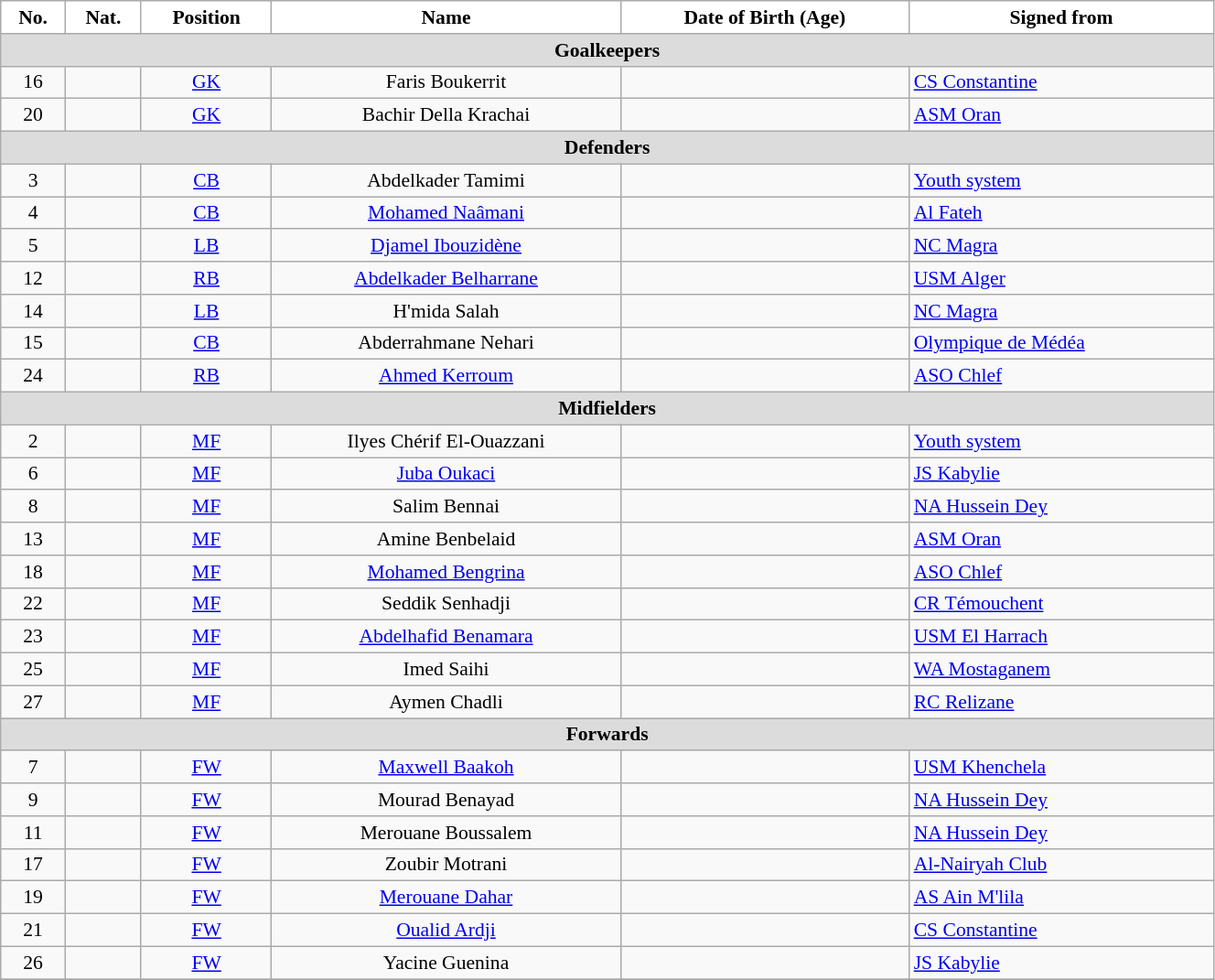<table class="wikitable" style="text-align:center; font-size:90%; width:70%">
<tr>
<th style="background:white; color:black; text-align:center;">No.</th>
<th style="background:white; color:black; text-align:center;">Nat.</th>
<th style="background:white; color:black; text-align:center;">Position</th>
<th style="background:white; color:black; text-align:center;">Name</th>
<th style="background:white; color:black; text-align:center;">Date of Birth (Age)</th>
<th style="background:white; color:black; text-align:center;">Signed from</th>
</tr>
<tr>
<th colspan=10 style="background:#DCDCDC; text-align:center;">Goalkeepers</th>
</tr>
<tr>
<td>16</td>
<td></td>
<td><a href='#'>GK</a></td>
<td>Faris Boukerrit</td>
<td></td>
<td style="text-align:left"> <a href='#'>CS Constantine</a></td>
</tr>
<tr>
<td>20</td>
<td></td>
<td><a href='#'>GK</a></td>
<td>Bachir Della Krachai</td>
<td></td>
<td style="text-align:left"> <a href='#'>ASM Oran</a></td>
</tr>
<tr>
<th colspan=10 style="background:#DCDCDC; text-align:center;">Defenders</th>
</tr>
<tr>
<td>3</td>
<td></td>
<td><a href='#'>CB</a></td>
<td>Abdelkader Tamimi</td>
<td></td>
<td style="text-align:left"> <a href='#'>Youth system</a></td>
</tr>
<tr>
<td>4</td>
<td></td>
<td><a href='#'>CB</a></td>
<td><a href='#'>Mohamed Naâmani</a></td>
<td></td>
<td style="text-align:left"> <a href='#'>Al Fateh</a></td>
</tr>
<tr>
<td>5</td>
<td></td>
<td><a href='#'>LB</a></td>
<td><a href='#'>Djamel Ibouzidène</a></td>
<td></td>
<td style="text-align:left"> <a href='#'>NC Magra</a></td>
</tr>
<tr>
<td>12</td>
<td></td>
<td><a href='#'>RB</a></td>
<td><a href='#'>Abdelkader Belharrane</a></td>
<td></td>
<td style="text-align:left"> <a href='#'>USM Alger</a></td>
</tr>
<tr>
<td>14</td>
<td></td>
<td><a href='#'>LB</a></td>
<td>H'mida Salah</td>
<td></td>
<td style="text-align:left"> <a href='#'>NC Magra</a></td>
</tr>
<tr>
<td>15</td>
<td></td>
<td><a href='#'>CB</a></td>
<td>Abderrahmane Nehari</td>
<td></td>
<td style="text-align:left"> <a href='#'>Olympique de Médéa</a></td>
</tr>
<tr>
<td>24</td>
<td></td>
<td><a href='#'>RB</a></td>
<td><a href='#'>Ahmed Kerroum</a></td>
<td></td>
<td style="text-align:left"> <a href='#'>ASO Chlef</a></td>
</tr>
<tr>
<th colspan=10 style="background:#DCDCDC; text-align:center;">Midfielders</th>
</tr>
<tr>
<td>2</td>
<td></td>
<td><a href='#'>MF</a></td>
<td>Ilyes Chérif El-Ouazzani</td>
<td></td>
<td style="text-align:left"> <a href='#'>Youth system</a></td>
</tr>
<tr>
<td>6</td>
<td></td>
<td><a href='#'>MF</a></td>
<td><a href='#'>Juba Oukaci</a></td>
<td></td>
<td style="text-align:left"> <a href='#'>JS Kabylie</a></td>
</tr>
<tr>
<td>8</td>
<td></td>
<td><a href='#'>MF</a></td>
<td>Salim Bennai</td>
<td></td>
<td style="text-align:left"> <a href='#'>NA Hussein Dey</a></td>
</tr>
<tr>
<td>13</td>
<td></td>
<td><a href='#'>MF</a></td>
<td>Amine Benbelaid</td>
<td></td>
<td style="text-align:left"> <a href='#'>ASM Oran</a></td>
</tr>
<tr>
<td>18</td>
<td></td>
<td><a href='#'>MF</a></td>
<td><a href='#'>Mohamed Bengrina</a></td>
<td></td>
<td style="text-align:left"> <a href='#'>ASO Chlef</a></td>
</tr>
<tr>
<td>22</td>
<td></td>
<td><a href='#'>MF</a></td>
<td>Seddik Senhadji</td>
<td></td>
<td style="text-align:left"> <a href='#'>CR Témouchent</a></td>
</tr>
<tr>
<td>23</td>
<td></td>
<td><a href='#'>MF</a></td>
<td><a href='#'>Abdelhafid Benamara</a></td>
<td></td>
<td style="text-align:left"> <a href='#'>USM El Harrach</a></td>
</tr>
<tr>
<td>25</td>
<td></td>
<td><a href='#'>MF</a></td>
<td>Imed Saihi</td>
<td></td>
<td style="text-align:left"> <a href='#'>WA Mostaganem</a></td>
</tr>
<tr>
<td>27</td>
<td></td>
<td><a href='#'>MF</a></td>
<td>Aymen Chadli</td>
<td></td>
<td style="text-align:left"> <a href='#'>RC Relizane</a></td>
</tr>
<tr>
<th colspan=10 style="background:#DCDCDC; text-align:center;">Forwards</th>
</tr>
<tr>
<td>7</td>
<td></td>
<td><a href='#'>FW</a></td>
<td><a href='#'>Maxwell Baakoh</a></td>
<td></td>
<td style="text-align:left"> <a href='#'>USM Khenchela</a></td>
</tr>
<tr>
<td>9</td>
<td></td>
<td><a href='#'>FW</a></td>
<td>Mourad Benayad</td>
<td></td>
<td style="text-align:left"> <a href='#'>NA Hussein Dey</a></td>
</tr>
<tr>
<td>11</td>
<td></td>
<td><a href='#'>FW</a></td>
<td>Merouane Boussalem</td>
<td></td>
<td style="text-align:left"> <a href='#'>NA Hussein Dey</a></td>
</tr>
<tr>
<td>17</td>
<td></td>
<td><a href='#'>FW</a></td>
<td>Zoubir Motrani</td>
<td></td>
<td style="text-align:left"> <a href='#'>Al-Nairyah Club</a></td>
</tr>
<tr>
<td>19</td>
<td></td>
<td><a href='#'>FW</a></td>
<td><a href='#'>Merouane Dahar</a></td>
<td></td>
<td style="text-align:left"> <a href='#'>AS Ain M'lila</a></td>
</tr>
<tr>
<td>21</td>
<td></td>
<td><a href='#'>FW</a></td>
<td><a href='#'>Oualid Ardji</a></td>
<td></td>
<td style="text-align:left"> <a href='#'>CS Constantine</a></td>
</tr>
<tr>
<td>26</td>
<td></td>
<td><a href='#'>FW</a></td>
<td>Yacine Guenina</td>
<td></td>
<td style="text-align:left"> <a href='#'>JS Kabylie</a></td>
</tr>
<tr>
</tr>
</table>
